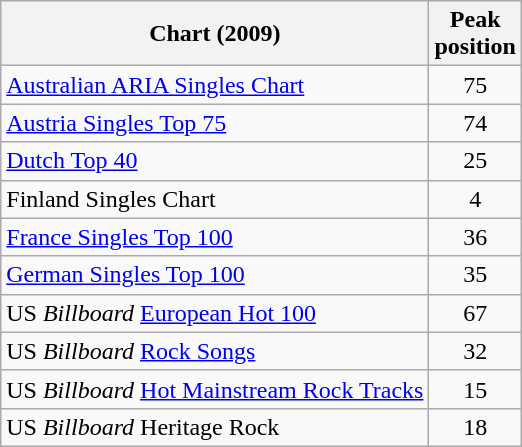<table class="wikitable sortable">
<tr>
<th align="left">Chart (2009)</th>
<th style="text-align:center;">Peak<br>position</th>
</tr>
<tr>
<td align="left"><a href='#'>Australian ARIA Singles Chart</a></td>
<td style="text-align:center;">75</td>
</tr>
<tr>
<td align="left"><a href='#'>Austria Singles Top 75</a></td>
<td style="text-align:center;">74</td>
</tr>
<tr>
<td align="left"><a href='#'>Dutch Top 40</a></td>
<td style="text-align:center;">25</td>
</tr>
<tr>
<td align="left">Finland Singles Chart</td>
<td style="text-align:center;">4</td>
</tr>
<tr>
<td align="left"><a href='#'>France Singles Top 100</a></td>
<td style="text-align:center;">36</td>
</tr>
<tr>
<td align="left"><a href='#'>German Singles Top 100</a></td>
<td style="text-align:center;">35</td>
</tr>
<tr>
<td>US <em>Billboard</em> <a href='#'>European Hot 100</a></td>
<td style="text-align:center;">67</td>
</tr>
<tr>
<td>US <em>Billboard</em> <a href='#'>Rock Songs</a></td>
<td style="text-align:center;">32</td>
</tr>
<tr>
<td>US <em>Billboard</em> <a href='#'>Hot Mainstream Rock Tracks</a></td>
<td style="text-align:center;">15</td>
</tr>
<tr>
<td>US <em>Billboard</em> Heritage Rock</td>
<td style="text-align:center;">18</td>
</tr>
</table>
